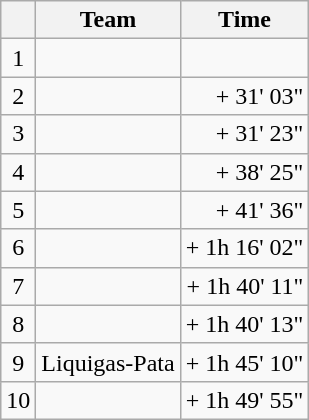<table class="wikitable">
<tr>
<th></th>
<th>Team</th>
<th>Time</th>
</tr>
<tr>
<td style="text-align:center;">1</td>
<td></td>
<td align="right"></td>
</tr>
<tr>
<td style="text-align:center;">2</td>
<td></td>
<td align="right">+ 31' 03"</td>
</tr>
<tr>
<td style="text-align:center;">3</td>
<td></td>
<td align="right">+ 31' 23"</td>
</tr>
<tr>
<td style="text-align:center;">4</td>
<td></td>
<td align="right">+ 38' 25"</td>
</tr>
<tr>
<td style="text-align:center;">5</td>
<td></td>
<td align="right">+ 41' 36"</td>
</tr>
<tr>
<td style="text-align:center;">6</td>
<td></td>
<td align="right">+ 1h 16' 02"</td>
</tr>
<tr>
<td style="text-align:center;">7</td>
<td></td>
<td align="right">+ 1h 40' 11"</td>
</tr>
<tr>
<td style="text-align:center;">8</td>
<td></td>
<td align="right">+ 1h 40' 13"</td>
</tr>
<tr>
<td style="text-align:center;">9</td>
<td>Liquigas-Pata</td>
<td align="right">+ 1h 45' 10"</td>
</tr>
<tr>
<td style="text-align:center;">10</td>
<td></td>
<td align="right">+ 1h 49' 55"</td>
</tr>
</table>
